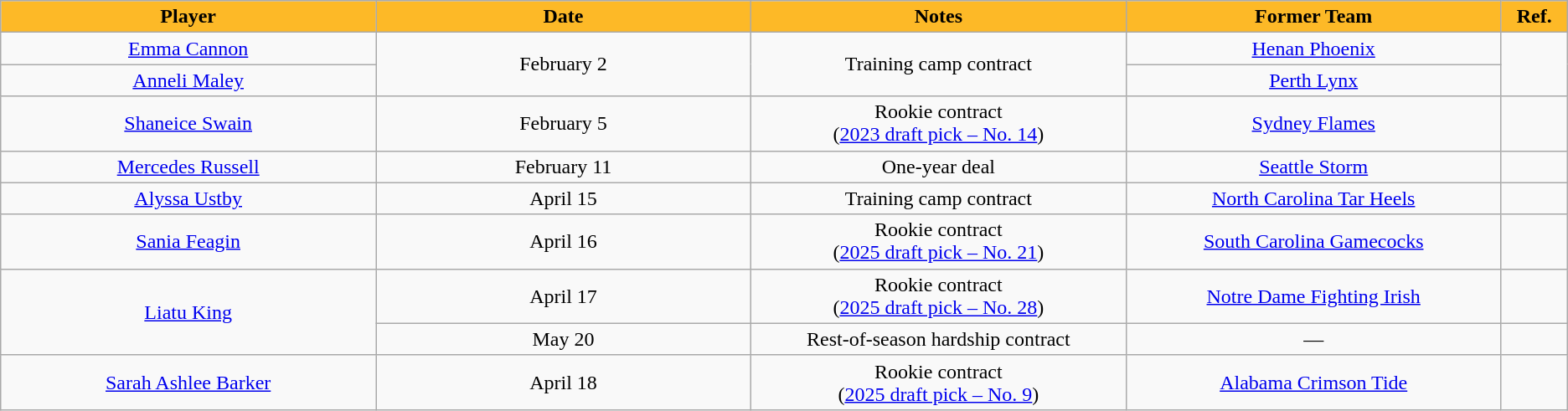<table class="wikitable sortable sortable" style="text-align: center">
<tr>
<th style="background:#FDB927;" width="10%">Player</th>
<th style="background:#FDB927;" width="10%">Date</th>
<th style="background:#FDB927;" width="10%">Notes</th>
<th style="background:#FDB927;" width="10%">Former Team</th>
<th style="background:#FDB927;" width="1%" class="unsortable">Ref.</th>
</tr>
<tr>
<td><a href='#'>Emma Cannon</a></td>
<td rowspan=2>February 2</td>
<td rowspan=2>Training camp contract</td>
<td><a href='#'>Henan Phoenix</a></td>
<td rowspan=2></td>
</tr>
<tr>
<td><a href='#'>Anneli Maley</a></td>
<td><a href='#'>Perth Lynx</a></td>
</tr>
<tr>
<td><a href='#'>Shaneice Swain</a></td>
<td>February 5</td>
<td>Rookie contract<br>(<a href='#'>2023 draft pick – No. 14</a>)</td>
<td><a href='#'>Sydney Flames</a></td>
<td></td>
</tr>
<tr>
<td><a href='#'>Mercedes Russell</a></td>
<td>February 11</td>
<td>One-year deal</td>
<td><a href='#'>Seattle Storm</a></td>
<td></td>
</tr>
<tr>
<td><a href='#'>Alyssa Ustby</a></td>
<td>April 15</td>
<td>Training camp contract</td>
<td><a href='#'>North Carolina Tar Heels</a></td>
<td></td>
</tr>
<tr>
<td><a href='#'>Sania Feagin</a></td>
<td>April 16</td>
<td>Rookie contract<br>(<a href='#'>2025 draft pick – No. 21</a>)</td>
<td><a href='#'>South Carolina Gamecocks</a></td>
<td></td>
</tr>
<tr>
<td rowspan=2><a href='#'>Liatu King</a></td>
<td>April 17</td>
<td>Rookie contract<br>(<a href='#'>2025 draft pick – No. 28</a>)</td>
<td><a href='#'>Notre Dame Fighting Irish</a></td>
<td></td>
</tr>
<tr>
<td>May 20</td>
<td>Rest-of-season hardship contract</td>
<td>—</td>
<td></td>
</tr>
<tr>
<td><a href='#'>Sarah Ashlee Barker</a></td>
<td>April 18</td>
<td>Rookie contract<br>(<a href='#'>2025 draft pick – No. 9</a>)</td>
<td><a href='#'>Alabama Crimson Tide</a></td>
<td></td>
</tr>
</table>
